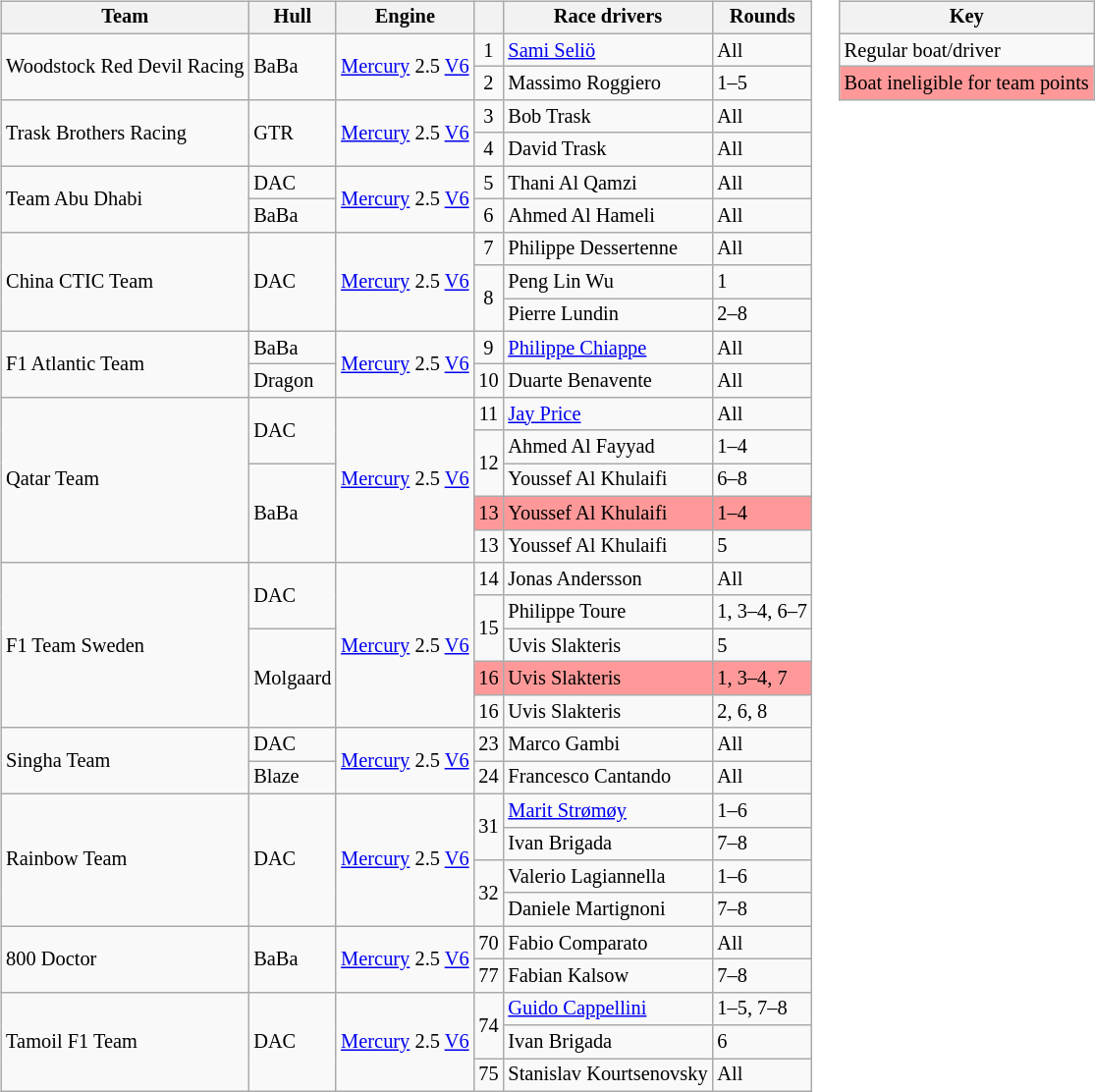<table>
<tr>
<td><br><table class="wikitable" style="font-size: 85%;">
<tr>
<th>Team</th>
<th>Hull</th>
<th>Engine</th>
<th></th>
<th>Race drivers</th>
<th>Rounds</th>
</tr>
<tr>
<td rowspan=2> Woodstock Red Devil Racing</td>
<td rowspan=2>BaBa</td>
<td rowspan=2><a href='#'>Mercury</a> 2.5 <a href='#'>V6</a></td>
<td align=center>1</td>
<td> <a href='#'>Sami Seliö</a></td>
<td>All</td>
</tr>
<tr>
<td align=center>2</td>
<td> Massimo Roggiero</td>
<td>1–5</td>
</tr>
<tr>
<td rowspan=2> Trask Brothers Racing</td>
<td rowspan=2>GTR</td>
<td rowspan=2><a href='#'>Mercury</a> 2.5 <a href='#'>V6</a></td>
<td align=center>3</td>
<td> Bob Trask</td>
<td>All</td>
</tr>
<tr>
<td align=center>4</td>
<td> David Trask</td>
<td>All</td>
</tr>
<tr>
<td rowspan=2> Team Abu Dhabi</td>
<td>DAC</td>
<td rowspan=2><a href='#'>Mercury</a> 2.5 <a href='#'>V6</a></td>
<td align=center>5</td>
<td> Thani Al Qamzi</td>
<td>All</td>
</tr>
<tr>
<td>BaBa</td>
<td align=center>6</td>
<td> Ahmed Al Hameli</td>
<td>All</td>
</tr>
<tr>
<td rowspan=3> China CTIC Team</td>
<td rowspan=3>DAC</td>
<td rowspan=3><a href='#'>Mercury</a> 2.5 <a href='#'>V6</a></td>
<td align=center>7</td>
<td> Philippe Dessertenne</td>
<td>All</td>
</tr>
<tr>
<td rowspan=2 align=center>8</td>
<td> Peng Lin Wu</td>
<td>1</td>
</tr>
<tr>
<td> Pierre Lundin</td>
<td>2–8</td>
</tr>
<tr>
<td rowspan=2> F1 Atlantic Team</td>
<td>BaBa</td>
<td rowspan=2><a href='#'>Mercury</a> 2.5 <a href='#'>V6</a></td>
<td align=center>9</td>
<td> <a href='#'>Philippe Chiappe</a></td>
<td>All</td>
</tr>
<tr>
<td>Dragon</td>
<td align=center>10</td>
<td> Duarte Benavente</td>
<td>All</td>
</tr>
<tr>
<td rowspan=5> Qatar Team</td>
<td rowspan=2>DAC</td>
<td rowspan=5><a href='#'>Mercury</a> 2.5 <a href='#'>V6</a></td>
<td align=center>11</td>
<td> <a href='#'>Jay Price</a></td>
<td>All</td>
</tr>
<tr>
<td rowspan=2 align=center>12</td>
<td> Ahmed Al Fayyad</td>
<td>1–4</td>
</tr>
<tr>
<td rowspan=3>BaBa</td>
<td> Youssef Al Khulaifi</td>
<td>6–8</td>
</tr>
<tr>
<td style="background:#F99;" align=center>13</td>
<td style="background:#F99;"> Youssef Al Khulaifi</td>
<td style="background:#F99;">1–4</td>
</tr>
<tr>
<td align=center>13</td>
<td> Youssef Al Khulaifi</td>
<td>5</td>
</tr>
<tr>
<td rowspan=5> F1 Team Sweden</td>
<td rowspan=2>DAC</td>
<td rowspan=5><a href='#'>Mercury</a> 2.5 <a href='#'>V6</a></td>
<td align=center>14</td>
<td> Jonas Andersson</td>
<td>All</td>
</tr>
<tr>
<td rowspan=2 align=center>15</td>
<td> Philippe Toure</td>
<td>1, 3–4, 6–7</td>
</tr>
<tr>
<td rowspan=3>Molgaard</td>
<td> Uvis Slakteris</td>
<td>5</td>
</tr>
<tr>
<td style="background:#F99;" align=center>16</td>
<td style="background:#F99;"> Uvis Slakteris</td>
<td style="background:#F99;">1, 3–4, 7</td>
</tr>
<tr>
<td align=center>16</td>
<td> Uvis Slakteris</td>
<td>2, 6, 8</td>
</tr>
<tr>
<td rowspan=2> Singha Team</td>
<td>DAC</td>
<td rowspan=2><a href='#'>Mercury</a> 2.5 <a href='#'>V6</a></td>
<td align=center>23</td>
<td> Marco Gambi</td>
<td>All</td>
</tr>
<tr>
<td>Blaze</td>
<td align=center>24</td>
<td> Francesco Cantando</td>
<td>All</td>
</tr>
<tr>
<td rowspan=4> Rainbow Team</td>
<td rowspan=4>DAC</td>
<td rowspan=4><a href='#'>Mercury</a> 2.5 <a href='#'>V6</a></td>
<td rowspan=2 align=center>31</td>
<td> <a href='#'>Marit Strømøy</a></td>
<td>1–6</td>
</tr>
<tr>
<td> Ivan Brigada</td>
<td>7–8</td>
</tr>
<tr>
<td rowspan=2 align=center>32</td>
<td> Valerio Lagiannella</td>
<td>1–6</td>
</tr>
<tr>
<td> Daniele Martignoni</td>
<td>7–8</td>
</tr>
<tr>
<td rowspan=2> 800 Doctor</td>
<td rowspan=2>BaBa</td>
<td rowspan=2><a href='#'>Mercury</a> 2.5 <a href='#'>V6</a></td>
<td align=center>70</td>
<td> Fabio Comparato</td>
<td>All</td>
</tr>
<tr>
<td align=center>77</td>
<td> Fabian Kalsow</td>
<td>7–8</td>
</tr>
<tr>
<td rowspan=3> Tamoil F1 Team</td>
<td rowspan=3>DAC</td>
<td rowspan=3><a href='#'>Mercury</a> 2.5 <a href='#'>V6</a></td>
<td rowspan=2 align=center>74</td>
<td> <a href='#'>Guido Cappellini</a></td>
<td>1–5, 7–8</td>
</tr>
<tr>
<td> Ivan Brigada</td>
<td>6</td>
</tr>
<tr>
<td align=center>75</td>
<td> Stanislav Kourtsenovsky</td>
<td>All</td>
</tr>
</table>
</td>
<td valign="top"><br><table class="wikitable" style="font-size: 85%;">
<tr>
<th colspan=2>Key</th>
</tr>
<tr>
<td>Regular boat/driver</td>
</tr>
<tr style="background:#F99;">
<td>Boat ineligible for team points</td>
</tr>
</table>
</td>
</tr>
</table>
